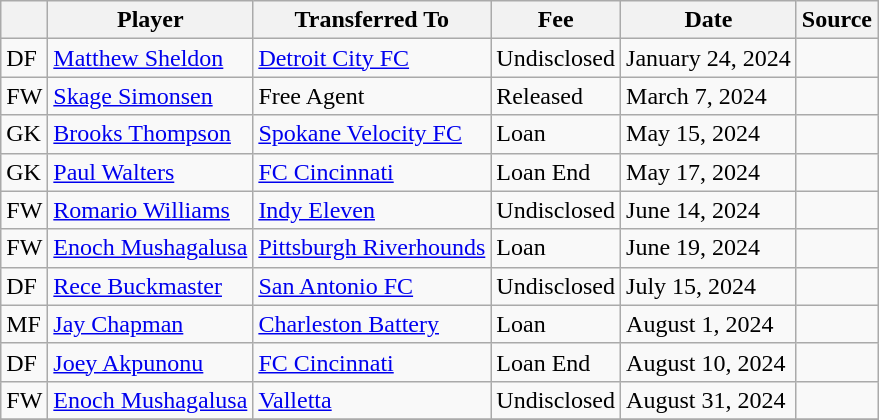<table class="wikitable plainrowheaders sortable">
<tr>
<th align="center"></th>
<th>Player</th>
<th>Transferred To</th>
<th>Fee</th>
<th>Date</th>
<th>Source</th>
</tr>
<tr>
<td>DF</td>
<td> <a href='#'>Matthew Sheldon</a></td>
<td><a href='#'>Detroit City FC</a></td>
<td>Undisclosed</td>
<td>January 24, 2024</td>
<td></td>
</tr>
<tr>
<td>FW</td>
<td> <a href='#'>Skage Simonsen</a></td>
<td>Free Agent</td>
<td>Released</td>
<td>March 7, 2024</td>
<td></td>
</tr>
<tr>
<td>GK</td>
<td> <a href='#'>Brooks Thompson</a></td>
<td><a href='#'>Spokane Velocity FC</a></td>
<td>Loan</td>
<td>May 15, 2024</td>
<td></td>
</tr>
<tr>
<td>GK</td>
<td> <a href='#'>Paul Walters</a></td>
<td><a href='#'>FC Cincinnati</a></td>
<td>Loan End</td>
<td>May 17, 2024</td>
<td></td>
</tr>
<tr>
<td>FW</td>
<td> <a href='#'>Romario Williams</a></td>
<td><a href='#'>Indy Eleven</a></td>
<td>Undisclosed</td>
<td>June 14, 2024</td>
<td></td>
</tr>
<tr>
<td>FW</td>
<td> <a href='#'>Enoch Mushagalusa</a></td>
<td><a href='#'>Pittsburgh Riverhounds</a></td>
<td>Loan</td>
<td>June 19, 2024</td>
<td></td>
</tr>
<tr>
<td>DF</td>
<td> <a href='#'>Rece Buckmaster</a></td>
<td><a href='#'>San Antonio FC</a></td>
<td>Undisclosed</td>
<td>July 15, 2024</td>
<td></td>
</tr>
<tr>
<td>MF</td>
<td> <a href='#'>Jay Chapman</a></td>
<td><a href='#'>Charleston Battery</a></td>
<td>Loan</td>
<td>August 1, 2024</td>
<td></td>
</tr>
<tr>
<td>DF</td>
<td> <a href='#'>Joey Akpunonu</a></td>
<td><a href='#'>FC Cincinnati</a></td>
<td>Loan End</td>
<td>August 10, 2024</td>
<td></td>
</tr>
<tr>
<td>FW</td>
<td> <a href='#'>Enoch Mushagalusa</a></td>
<td><a href='#'>Valletta</a></td>
<td>Undisclosed</td>
<td>August 31, 2024</td>
<td></td>
</tr>
<tr>
</tr>
</table>
